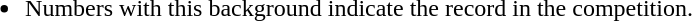<table style="width:auto; margin:auto;">
<tr>
<td><br><ul><li> Numbers with this background indicate the record in the competition.</li></ul></td>
</tr>
</table>
